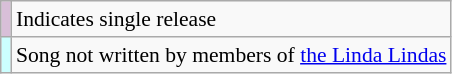<table class="wikitable sortable" style="font-size:90%;">
<tr>
<td style="background-color:#D8BFD8"></td>
<td>Indicates single release</td>
</tr>
<tr>
<th scope="row" style="background-color:#CCFFFF"></th>
<td>Song not written by members of <a href='#'>the Linda Lindas</a></td>
</tr>
</table>
